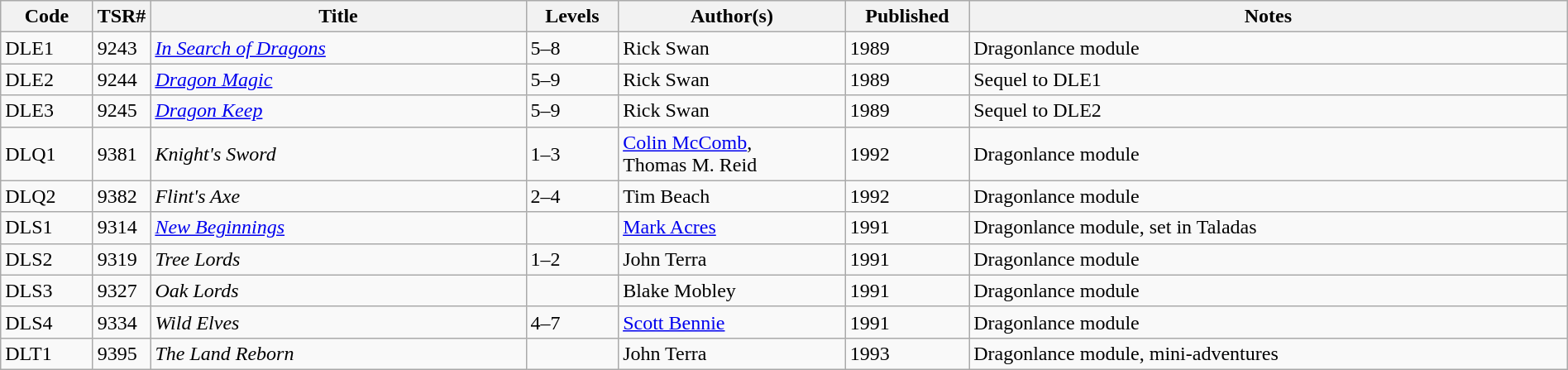<table class="wikitable" style="width: 100%">
<tr>
<th scope="col" style="width: 6%;">Code</th>
<th>TSR#</th>
<th scope="col" style="width: 25%;">Title</th>
<th scope="col" style="width: 6%;">Levels</th>
<th scope="col" style="width: 15%;">Author(s)</th>
<th scope="col" style="width: 8%;">Published</th>
<th scope="col" style="width: 40%;">Notes</th>
</tr>
<tr>
<td>DLE1</td>
<td>9243</td>
<td><em><a href='#'>In Search of Dragons</a></em></td>
<td>5–8</td>
<td>Rick Swan</td>
<td>1989</td>
<td>Dragonlance module</td>
</tr>
<tr>
<td>DLE2</td>
<td>9244</td>
<td><em><a href='#'>Dragon Magic</a></em></td>
<td>5–9</td>
<td>Rick Swan</td>
<td>1989</td>
<td>Sequel to DLE1</td>
</tr>
<tr>
<td>DLE3</td>
<td>9245</td>
<td><em><a href='#'>Dragon Keep</a></em></td>
<td>5–9</td>
<td>Rick Swan</td>
<td>1989</td>
<td>Sequel to DLE2</td>
</tr>
<tr>
<td>DLQ1</td>
<td>9381</td>
<td><em>Knight's Sword</em></td>
<td>1–3</td>
<td><a href='#'>Colin McComb</a>,<br>Thomas M. Reid</td>
<td>1992</td>
<td>Dragonlance module</td>
</tr>
<tr>
<td>DLQ2</td>
<td>9382</td>
<td><em>Flint's Axe</em></td>
<td>2–4</td>
<td>Tim Beach</td>
<td>1992</td>
<td>Dragonlance module</td>
</tr>
<tr>
<td>DLS1</td>
<td>9314</td>
<td><em><a href='#'>New Beginnings</a></em></td>
<td> </td>
<td><a href='#'>Mark Acres</a></td>
<td>1991</td>
<td>Dragonlance module, set in Taladas</td>
</tr>
<tr>
<td>DLS2</td>
<td>9319</td>
<td><em>Tree Lords</em></td>
<td>1–2</td>
<td>John Terra</td>
<td>1991</td>
<td>Dragonlance module</td>
</tr>
<tr>
<td>DLS3</td>
<td>9327</td>
<td><em>Oak Lords</em></td>
<td> </td>
<td>Blake Mobley</td>
<td>1991</td>
<td>Dragonlance module</td>
</tr>
<tr>
<td>DLS4</td>
<td>9334</td>
<td><em>Wild Elves</em></td>
<td>4–7</td>
<td><a href='#'>Scott Bennie</a></td>
<td>1991</td>
<td>Dragonlance module</td>
</tr>
<tr>
<td>DLT1</td>
<td>9395</td>
<td><em>The Land Reborn</em></td>
<td> </td>
<td>John Terra</td>
<td>1993</td>
<td>Dragonlance module, mini-adventures</td>
</tr>
</table>
